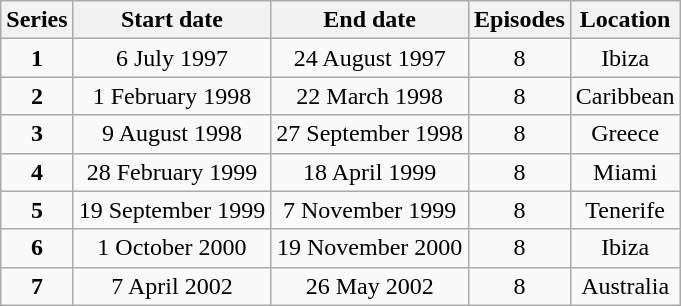<table class="wikitable" style="text-align:center;">
<tr>
<th>Series</th>
<th>Start date</th>
<th>End date</th>
<th>Episodes</th>
<th>Location</th>
</tr>
<tr>
<td><strong>1</strong></td>
<td>6 July 1997</td>
<td>24 August 1997</td>
<td>8</td>
<td>Ibiza</td>
</tr>
<tr>
<td><strong>2</strong></td>
<td>1 February 1998</td>
<td>22 March 1998</td>
<td>8</td>
<td>Caribbean</td>
</tr>
<tr>
<td><strong>3</strong></td>
<td>9 August 1998</td>
<td>27 September 1998</td>
<td>8</td>
<td>Greece</td>
</tr>
<tr>
<td><strong>4</strong></td>
<td>28 February 1999</td>
<td>18 April 1999</td>
<td>8</td>
<td>Miami</td>
</tr>
<tr>
<td><strong>5</strong></td>
<td>19 September 1999</td>
<td>7 November 1999</td>
<td>8</td>
<td>Tenerife</td>
</tr>
<tr>
<td><strong>6</strong></td>
<td>1 October 2000</td>
<td>19 November 2000</td>
<td>8</td>
<td>Ibiza</td>
</tr>
<tr>
<td><strong>7</strong></td>
<td>7 April 2002</td>
<td>26 May 2002</td>
<td>8</td>
<td>Australia</td>
</tr>
</table>
